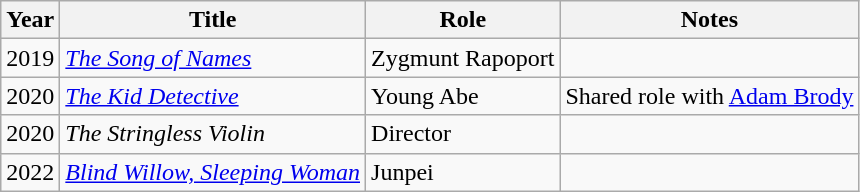<table class="wikitable sortable">
<tr>
<th>Year</th>
<th>Title</th>
<th>Role</th>
<th>Notes</th>
</tr>
<tr>
<td>2019</td>
<td><em><a href='#'>The Song of Names</a></em></td>
<td>Zygmunt Rapoport</td>
<td></td>
</tr>
<tr>
<td>2020</td>
<td><em><a href='#'>The Kid Detective</a></em></td>
<td>Young Abe</td>
<td>Shared role with <a href='#'>Adam Brody</a></td>
</tr>
<tr>
<td>2020</td>
<td><em>The Stringless Violin</em></td>
<td>Director</td>
<td></td>
</tr>
<tr>
<td>2022</td>
<td><em><a href='#'>Blind Willow, Sleeping Woman</a></em></td>
<td>Junpei</td>
<td></td>
</tr>
</table>
